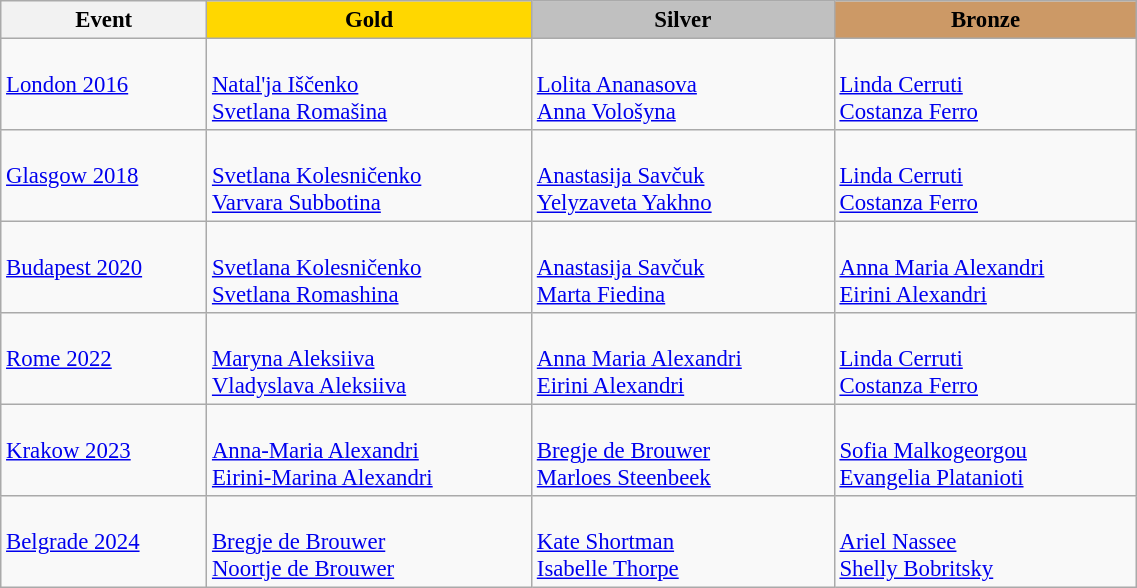<table class="wikitable" width=60% style="font-size:95%; text-align:left;">
<tr>
<th>Event</th>
<td align=center bgcolor=gold><strong>Gold</strong></td>
<td align=center bgcolor=silver><strong>Silver</strong></td>
<td align=center bgcolor=cc9966><strong>Bronze</strong></td>
</tr>
<tr ----bgcolor="#efefef">
<td><a href='#'>London 2016</a></td>
<td><br><a href='#'>Natal'ja Iščenko</a><br><a href='#'>Svetlana Romašina</a></td>
<td><br><a href='#'>Lolita Ananasova</a><br><a href='#'>Anna Vološyna</a></td>
<td><br><a href='#'>Linda Cerruti</a><br><a href='#'>Costanza Ferro</a></td>
</tr>
<tr>
<td><a href='#'>Glasgow 2018</a></td>
<td><br><a href='#'>Svetlana Kolesničenko</a><br><a href='#'>Varvara Subbotina</a></td>
<td><br><a href='#'>Anastasija Savčuk</a><br><a href='#'>Yelyzaveta Yakhno</a></td>
<td><br><a href='#'>Linda Cerruti</a><br><a href='#'>Costanza Ferro</a></td>
</tr>
<tr>
<td><a href='#'>Budapest 2020</a></td>
<td><br><a href='#'>Svetlana Kolesničenko</a><br><a href='#'>Svetlana Romashina</a></td>
<td><br><a href='#'>Anastasija Savčuk</a><br><a href='#'>Marta Fiedina</a></td>
<td><br><a href='#'>Anna Maria Alexandri</a><br><a href='#'>Eirini Alexandri</a></td>
</tr>
<tr>
<td><a href='#'>Rome 2022</a></td>
<td><br><a href='#'>Maryna Aleksiiva</a><br><a href='#'>Vladyslava Aleksiiva</a></td>
<td><br><a href='#'>Anna Maria Alexandri</a><br><a href='#'>Eirini Alexandri</a></td>
<td><br><a href='#'>Linda Cerruti</a><br><a href='#'>Costanza Ferro</a></td>
</tr>
<tr>
<td><a href='#'>Krakow 2023</a></td>
<td><br><a href='#'>Anna-Maria Alexandri</a><br><a href='#'>Eirini-Marina Alexandri</a></td>
<td><br><a href='#'>Bregje de Brouwer</a><br><a href='#'>Marloes Steenbeek</a></td>
<td><br><a href='#'>Sofia Malkogeorgou</a><br><a href='#'>Evangelia Platanioti</a></td>
</tr>
<tr>
<td><a href='#'>Belgrade 2024</a></td>
<td><br><a href='#'>Bregje de Brouwer</a> <br><a href='#'>Noortje de Brouwer</a></td>
<td><br><a href='#'>Kate Shortman</a> <br><a href='#'>Isabelle Thorpe</a></td>
<td><br><a href='#'>Ariel Nassee</a> <br><a href='#'>Shelly Bobritsky</a></td>
</tr>
</table>
